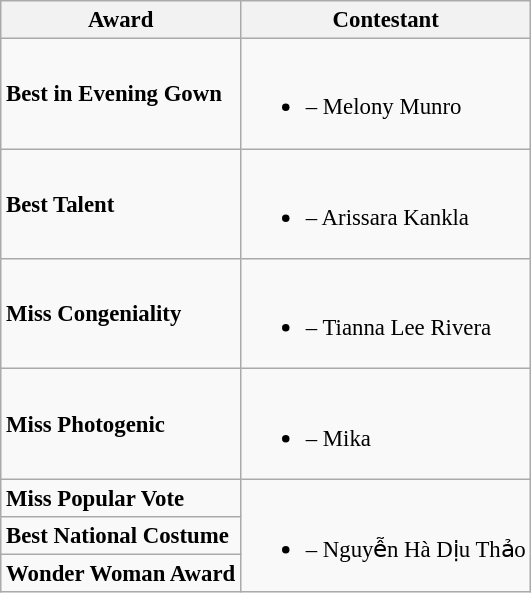<table class="wikitable sortable unsortable" style="font-size: 95%;">
<tr>
<th>Award</th>
<th>Contestant</th>
</tr>
<tr>
<td><strong>Best in Evening Gown</strong></td>
<td><br><ul><li> – Melony Munro</li></ul></td>
</tr>
<tr>
<td><strong>Best Talent</strong></td>
<td><br><ul><li> – Arissara Kankla</li></ul></td>
</tr>
<tr>
<td><strong>Miss Congeniality</strong></td>
<td><br><ul><li> – Tianna Lee Rivera</li></ul></td>
</tr>
<tr>
<td><strong>Miss Photogenic</strong></td>
<td><br><ul><li> – Mika</li></ul></td>
</tr>
<tr>
<td><strong>Miss Popular Vote</strong></td>
<td rowspan="3"><br><ul><li> – Nguyễn Hà Dịu Thảo</li></ul></td>
</tr>
<tr>
<td><strong>Best National Costume</strong></td>
</tr>
<tr>
<td><strong>Wonder Woman Award</strong></td>
</tr>
</table>
